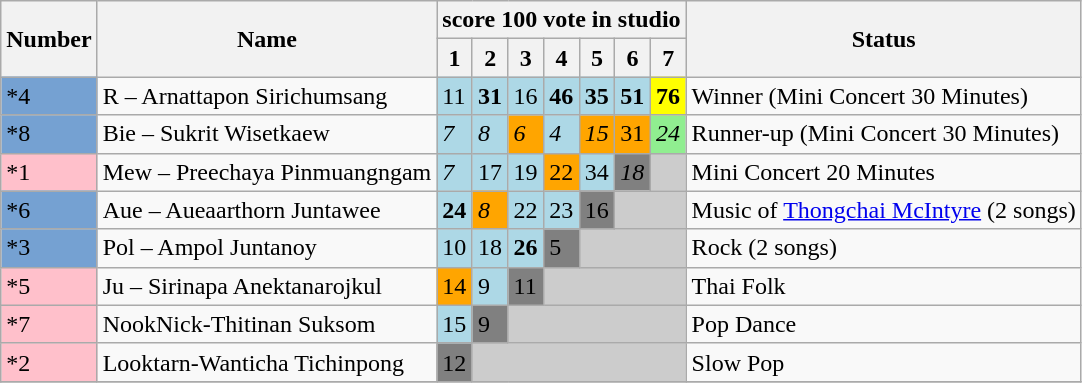<table class="wikitable">
<tr>
<th rowspan=2>Number</th>
<th rowspan=2>Name</th>
<th colspan=7>score 100 vote in studio</th>
<th rowspan=2>Status</th>
</tr>
<tr>
<th>1</th>
<th>2</th>
<th>3</th>
<th>4</th>
<th>5</th>
<th>6</th>
<th>7</th>
</tr>
<tr>
<td style="background:#75A1D2">*4</td>
<td>R – Arnattapon Sirichumsang</td>
<td bgcolor="lightblue">11</td>
<td bgcolor="lightblue"><span><strong>31</strong></span></td>
<td bgcolor="lightblue">16</td>
<td bgcolor="lightblue"><span><strong>46</strong></span></td>
<td bgcolor="lightblue"><span><strong>35</strong></span></td>
<td bgcolor="lightblue"><span><strong>51</strong></span></td>
<td bgcolor="yellow"><span><strong>76</strong></span></td>
<td>Winner (Mini Concert 30 Minutes)</td>
</tr>
<tr>
<td style="background:#75A1D2">*8</td>
<td>Bie – Sukrit Wisetkaew</td>
<td bgcolor="lightblue"><span><em>7</em></span></td>
<td bgcolor="lightblue"><span><em>8</em></span></td>
<td bgcolor="orange"><span><em>6</em></span></td>
<td bgcolor="lightblue"><span><em>4</em></span></td>
<td bgcolor="orange"><span><em>15</em></span></td>
<td bgcolor="orange">31</td>
<td bgcolor="lightgreen"><span><em>24</em></span></td>
<td>Runner-up (Mini Concert 30 Minutes)</td>
</tr>
<tr>
<td style="background:pink;">*1</td>
<td>Mew – Preechaya Pinmuangngam</td>
<td bgcolor="lightblue"><span><em>7</em></span></td>
<td bgcolor="lightblue">17</td>
<td bgcolor="lightblue">19</td>
<td bgcolor="orange">22</td>
<td bgcolor="lightblue">34</td>
<td bgcolor = "gray"><span><em>18</em></span></td>
<td style="background:#CCCCCC;" colspan=" 1 "></td>
<td>Mini Concert 20 Minutes</td>
</tr>
<tr>
<td style="background:#75A1D2">*6</td>
<td>Aue – Aueaarthorn Juntawee</td>
<td bgcolor="lightblue"><span><strong>24</strong></span></td>
<td bgcolor="orange"><span><em>8</em></span></td>
<td bgcolor="lightblue">22</td>
<td bgcolor="lightblue">23</td>
<td bgcolor = "gray">16</td>
<td style="background:#CCCCCC;" colspan=" 2 "></td>
<td>Music of <a href='#'>Thongchai McIntyre</a> (2 songs)</td>
</tr>
<tr>
<td style="background:#75A1D2">*3</td>
<td>Pol – Ampol Juntanoy</td>
<td bgcolor="lightblue">10</td>
<td bgcolor="lightblue">18</td>
<td bgcolor="lightblue"><span><strong>26</strong></span></td>
<td bgcolor = "gray">5</td>
<td style="background:#CCCCCC;" colspan=" 3 "></td>
<td>Rock  (2 songs)</td>
</tr>
<tr>
<td style="background:pink;">*5</td>
<td>Ju – Sirinapa Anektanarojkul</td>
<td bgcolor="orange">14</td>
<td bgcolor="lightblue">9</td>
<td bgcolor = "gray">11</td>
<td style="background:#CCCCCC;" colspan=" 4 "></td>
<td>Thai Folk</td>
</tr>
<tr>
<td style="background:pink;">*7</td>
<td>NookNick-Thitinan Suksom</td>
<td bgcolor="lightblue">15</td>
<td bgcolor = "gray">9</td>
<td style="background:#CCCCCC;" colspan=" 5 "></td>
<td>Pop Dance</td>
</tr>
<tr>
<td style="background:pink;">*2</td>
<td>Looktarn-Wanticha Tichinpong</td>
<td bgcolor = "gray">12</td>
<td style="background:#CCCCCC;" colspan=" 6 "></td>
<td>Slow Pop</td>
</tr>
<tr>
</tr>
</table>
